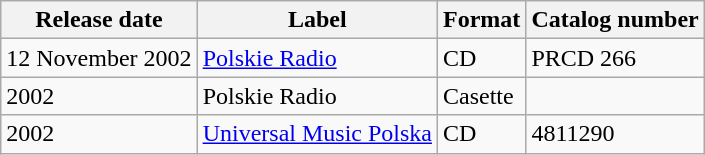<table class="wikitable">
<tr>
<th>Release date</th>
<th>Label</th>
<th>Format</th>
<th>Catalog number</th>
</tr>
<tr>
<td>12 November 2002</td>
<td><a href='#'>Polskie Radio</a></td>
<td>CD</td>
<td>PRCD 266</td>
</tr>
<tr>
<td>2002</td>
<td>Polskie Radio</td>
<td>Casette</td>
<td></td>
</tr>
<tr>
<td>2002</td>
<td><a href='#'>Universal Music Polska</a></td>
<td>CD</td>
<td>4811290</td>
</tr>
</table>
